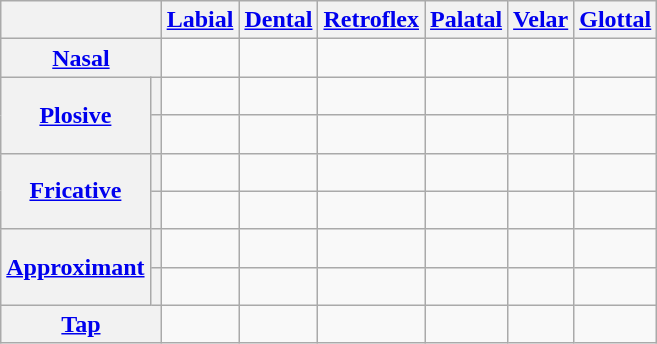<table class="wikitable" style=text-align:center>
<tr>
<th colspan="2"></th>
<th><a href='#'>Labial</a></th>
<th><a href='#'>Dental</a></th>
<th><a href='#'>Retroflex</a></th>
<th><a href='#'>Palatal</a></th>
<th><a href='#'>Velar</a></th>
<th><a href='#'>Glottal</a></th>
</tr>
<tr>
<th colspan=2><a href='#'>Nasal</a></th>
<td></td>
<td></td>
<td></td>
<td> </td>
<td></td>
<td> </td>
</tr>
<tr>
<th rowspan="2"><a href='#'>Plosive</a></th>
<th></th>
<td></td>
<td></td>
<td></td>
<td></td>
<td></td>
<td> </td>
</tr>
<tr>
<th></th>
<td></td>
<td></td>
<td></td>
<td></td>
<td></td>
<td> </td>
</tr>
<tr>
<th rowspan="2"><a href='#'>Fricative</a></th>
<th></th>
<td> </td>
<td></td>
<td> </td>
<td> </td>
<td> </td>
<td></td>
</tr>
<tr>
<th></th>
<td> </td>
<td></td>
<td> </td>
<td> </td>
<td> </td>
<td> </td>
</tr>
<tr>
<th rowspan=2><a href='#'>Approximant</a></th>
<th></th>
<td></td>
<td> </td>
<td> </td>
<td></td>
<td> </td>
<td> </td>
</tr>
<tr>
<th></th>
<td> </td>
<td></td>
<td> </td>
<td> </td>
<td> </td>
<td> </td>
</tr>
<tr>
<th colspan=2><a href='#'>Tap</a></th>
<td> </td>
<td></td>
<td></td>
<td> </td>
<td> </td>
<td> </td>
</tr>
</table>
